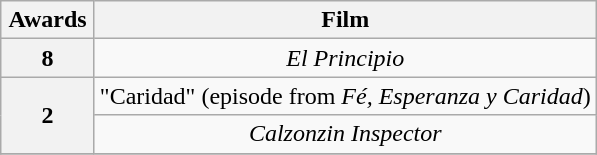<table class="wikitable plainrowheaders" style="text-align:center;">
<tr>
<th scope="col" width="55">Awards</th>
<th scope="col" align="center">Film</th>
</tr>
<tr>
<th scope=row rowspan=1 style="text-align:center">8</th>
<td><em>El Principio</em></td>
</tr>
<tr>
<th scope=row rowspan=2 style="text-align:center">2</th>
<td>"Caridad" (episode from <em>Fé, Esperanza y Caridad</em>)</td>
</tr>
<tr>
<td><em>Calzonzin Inspector</em></td>
</tr>
<tr>
</tr>
</table>
